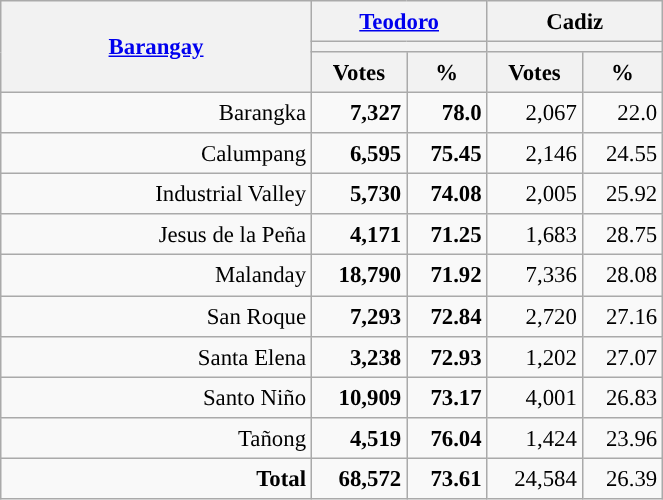<table class="wikitable collapsible collapsed" style="text-align:right; font-size:95%; line-height:20px;">
<tr>
<th rowspan="3" width="200"><a href='#'>Barangay</a></th>
<th colspan="2" width="110"><a href='#'>Teodoro</a></th>
<th colspan="2" width="110">Cadiz</th>
</tr>
<tr>
<th colspan="2" style="background:"></th>
<th colspan="2" style="background:"></th>
</tr>
<tr>
<th>Votes</th>
<th>%</th>
<th>Votes</th>
<th>%</th>
</tr>
<tr>
<td>Barangka</td>
<td style="background-color:#"><strong>7,327</strong></td>
<td style="background-color:#"><strong>78.0</strong></td>
<td>2,067</td>
<td>22.0</td>
</tr>
<tr>
<td>Calumpang</td>
<td style="background-color:#"><strong>6,595</strong></td>
<td style="background-color:#"><strong>75.45</strong></td>
<td>2,146</td>
<td>24.55</td>
</tr>
<tr>
<td>Industrial Valley</td>
<td style="background-color:#"><strong>5,730</strong></td>
<td style="background-color:#"><strong>74.08</strong></td>
<td>2,005</td>
<td>25.92</td>
</tr>
<tr>
<td>Jesus de la Peña</td>
<td style="background-color:#"><strong>4,171</strong></td>
<td style="background-color:#"><strong>71.25</strong></td>
<td>1,683</td>
<td>28.75</td>
</tr>
<tr>
<td>Malanday</td>
<td style="background-color:#"><strong>18,790</strong></td>
<td style="background-color:#"><strong>71.92</strong></td>
<td>7,336</td>
<td>28.08</td>
</tr>
<tr>
<td>San Roque</td>
<td style="background-color:#"><strong>7,293</strong></td>
<td style="background-color:#"><strong>72.84</strong></td>
<td>2,720</td>
<td>27.16</td>
</tr>
<tr>
<td>Santa Elena</td>
<td style="background-color:#"><strong>3,238</strong></td>
<td style="background-color:#"><strong>72.93</strong></td>
<td>1,202</td>
<td>27.07</td>
</tr>
<tr>
<td>Santo Niño</td>
<td style="background-color:#"><strong>10,909</strong></td>
<td style="background-color:#"><strong>73.17</strong></td>
<td>4,001</td>
<td>26.83</td>
</tr>
<tr>
<td>Tañong</td>
<td style="background-color:#"><strong>4,519</strong></td>
<td style="background-color:#"><strong>76.04</strong></td>
<td>1,424</td>
<td>23.96</td>
</tr>
<tr>
<td><strong>Total</strong></td>
<td style="background:#"><strong>68,572</strong></td>
<td style="background:#"><strong>73.61</strong></td>
<td>24,584</td>
<td>26.39</td>
</tr>
</table>
